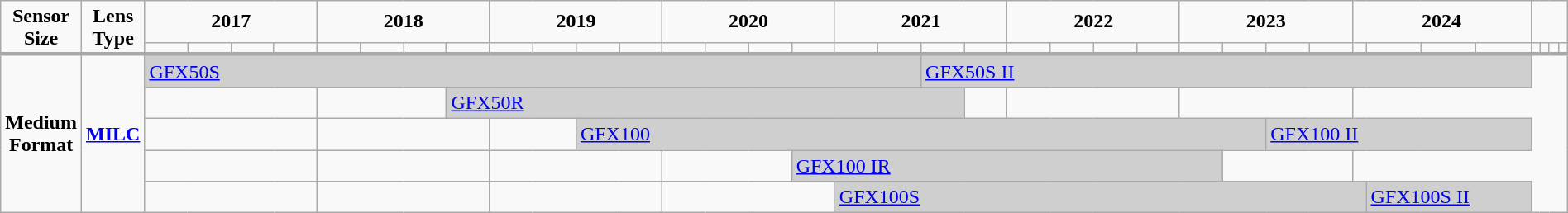<table class="wikitable" style="width: 100%;">
<tr>
<td rowspan="2" style="text-align: center;"><strong>Sensor Size</strong></td>
<td rowspan="2" style="text-align: center;"><strong>Lens Type</strong></td>
<td colspan=4 width="12%" style="text-align: center;"><strong>2017</strong></td>
<td colspan=4 width="12%" style="text-align: center;"><strong>2018</strong></td>
<td colspan=4 width="12%" style="text-align: center;"><strong>2019</strong></td>
<td colspan=4 width="12%" style="text-align: center;"><strong>2020</strong></td>
<td colspan=4 width="12%" style="text-align: center;"><strong>2021</strong></td>
<td colspan=4 width="12%" style="text-align: center;"><strong>2022</strong></td>
<td colspan=4 width="12%" style="text-align: center;"><strong>2023</strong></td>
<td colspan=4 width="12%" style="text-align: center;"><strong>2024</strong><br></td>
</tr>
<tr>
<td></td>
<td></td>
<td></td>
<td></td>
<td></td>
<td></td>
<td></td>
<td></td>
<td></td>
<td></td>
<td></td>
<td></td>
<td></td>
<td></td>
<td></td>
<td></td>
<td></td>
<td></td>
<td></td>
<td></td>
<td></td>
<td></td>
<td></td>
<td></td>
<td></td>
<td></td>
<td></td>
<td></td>
<td></td>
<td></td>
<td></td>
<td></td>
<td></td>
<td></td>
<td></td>
<td></td>
</tr>
<tr>
</tr>
<tr style="border-top:solid darkgrey">
<td rowspan="5" style="text-align: center;"><strong>Medium Format</strong></td>
<td rowspan="5" style="text-align: center;"><a href='#'><strong>MILC</strong></a></td>
<td colspan=18 style="background-color:#CFCFCF;"><a href='#'>GFX50S</a></td>
<td colspan="14" style="background-color:#CFCFCF;"><a href='#'>GFX50S II</a></td>
</tr>
<tr>
<td colspan=4></td>
<td colspan=3></td>
<td colspan=12 style="background-color:#CFCFCF;"><a href='#'>GFX50R</a></td>
<td></td>
<td colspan=4></td>
<td colspan="4"></td>
</tr>
<tr>
<td colspan=4></td>
<td colspan=4></td>
<td colspan=2></td>
<td colspan="16" style="background-color:#CFCFCF;"><a href='#'>GFX100</a></td>
<td colspan="6" style="background-color:#CFCFCF;"><a href='#'>GFX100 II</a></td>
</tr>
<tr>
<td colspan=4></td>
<td colspan=4></td>
<td colspan=4></td>
<td colspan=3></td>
<td colspan="10" style="background-color:#CFCFCF;"><a href='#'>GFX100 IR</a></td>
<td colspan="3"></td>
</tr>
<tr>
<td colspan=4></td>
<td colspan=4></td>
<td colspan=4></td>
<td colspan=4></td>
<td colspan="13" style="background-color:#CFCFCF;"><a href='#'>GFX100S</a></td>
<td colspan="3" style="background-color:#CFCFCF;"><a href='#'>GFX100S II</a></td>
</tr>
</table>
